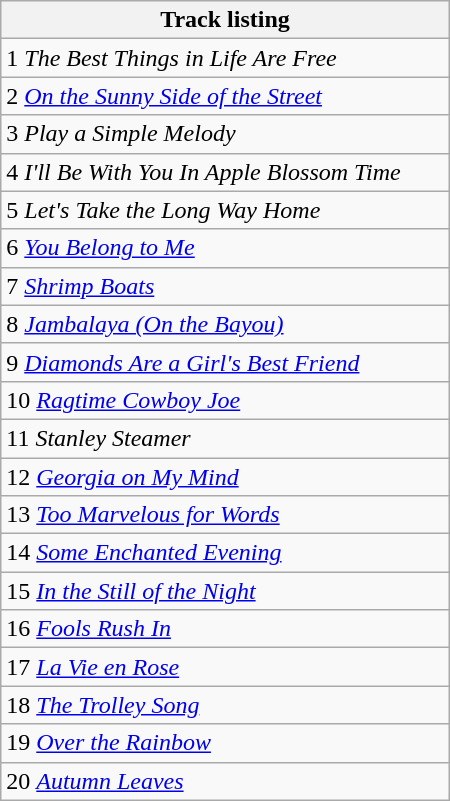<table class="wikitable collapsible collapsed" style="width:300px;">
<tr>
<th>Track listing</th>
</tr>
<tr>
<td>1 <em>The Best Things in Life Are Free</em></td>
</tr>
<tr>
<td>2 <em><a href='#'>On the Sunny Side of the Street</a></em></td>
</tr>
<tr>
<td>3 <em>Play a Simple Melody</em></td>
</tr>
<tr>
<td>4 <em>I'll Be With You In Apple Blossom Time</em></td>
</tr>
<tr>
<td>5 <em>Let's Take the Long Way Home</em></td>
</tr>
<tr>
<td>6 <em><a href='#'>You Belong to Me</a></em></td>
</tr>
<tr>
<td>7 <em><a href='#'>Shrimp Boats</a></em></td>
</tr>
<tr>
<td>8 <em><a href='#'>Jambalaya (On the Bayou)</a></em></td>
</tr>
<tr>
<td>9 <em><a href='#'>Diamonds Are a Girl's Best Friend</a></em></td>
</tr>
<tr>
<td>10 <em><a href='#'>Ragtime Cowboy Joe</a></em></td>
</tr>
<tr>
<td>11 <em>Stanley Steamer</em></td>
</tr>
<tr>
<td>12 <em><a href='#'>Georgia on My Mind</a></em></td>
</tr>
<tr>
<td>13 <em><a href='#'>Too Marvelous for Words</a></em></td>
</tr>
<tr>
<td>14 <em><a href='#'>Some Enchanted Evening</a></em></td>
</tr>
<tr>
<td>15 <em><a href='#'>In the Still of the Night</a></em></td>
</tr>
<tr>
<td>16 <em><a href='#'>Fools Rush In</a></em></td>
</tr>
<tr>
<td>17 <em><a href='#'>La Vie en Rose</a></em></td>
</tr>
<tr>
<td>18 <em><a href='#'>The Trolley Song</a></em></td>
</tr>
<tr>
<td>19 <em><a href='#'>Over the Rainbow</a></em></td>
</tr>
<tr>
<td>20 <em><a href='#'>Autumn Leaves</a></em></td>
</tr>
</table>
